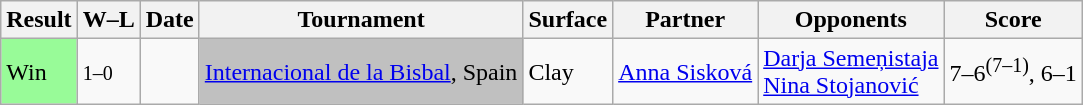<table class="sortable wikitable">
<tr>
<th>Result</th>
<th class="unsortable">W–L</th>
<th>Date</th>
<th>Tournament</th>
<th>Surface</th>
<th>Partner</th>
<th>Opponents</th>
<th class="unsortable">Score</th>
</tr>
<tr>
<td bgcolor=98FB98>Win</td>
<td><small>1–0</small></td>
<td><a href='#'></a></td>
<td bgcolor=silver><a href='#'>Internacional de la Bisbal</a>, Spain</td>
<td>Clay</td>
<td> <a href='#'>Anna Sisková</a></td>
<td> <a href='#'>Darja Semeņistaja</a> <br>  <a href='#'>Nina Stojanović</a></td>
<td>7–6<sup>(7–1)</sup>, 6–1</td>
</tr>
</table>
